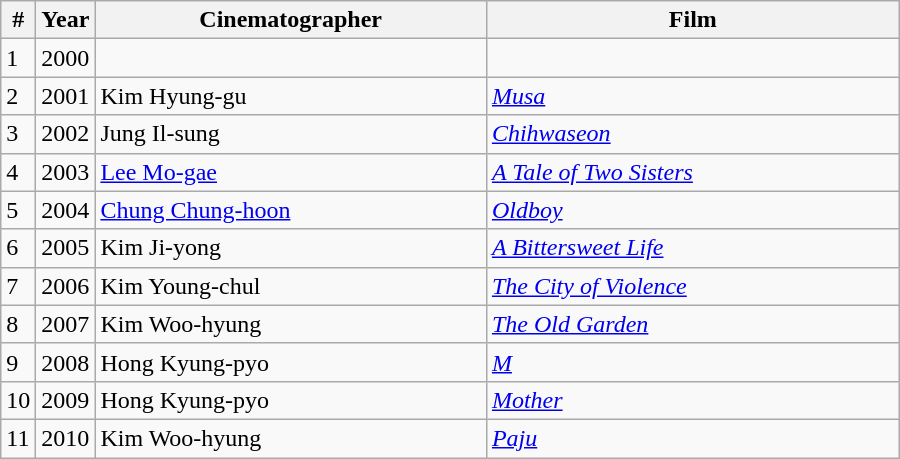<table class="wikitable" style="width:600px">
<tr>
<th width=10>#</th>
<th width=10>Year</th>
<th>Cinematographer</th>
<th>Film</th>
</tr>
<tr>
<td>1</td>
<td>2000</td>
<td></td>
<td></td>
</tr>
<tr>
<td>2</td>
<td>2001</td>
<td>Kim Hyung-gu</td>
<td><em><a href='#'>Musa</a></em></td>
</tr>
<tr>
<td>3</td>
<td>2002</td>
<td>Jung Il-sung</td>
<td><em><a href='#'>Chihwaseon</a></em></td>
</tr>
<tr>
<td>4</td>
<td>2003</td>
<td><a href='#'>Lee Mo-gae</a></td>
<td><em><a href='#'>A Tale of Two Sisters</a></em></td>
</tr>
<tr>
<td>5</td>
<td>2004</td>
<td><a href='#'>Chung Chung-hoon</a></td>
<td><em><a href='#'>Oldboy</a></em></td>
</tr>
<tr>
<td>6</td>
<td>2005</td>
<td>Kim Ji-yong</td>
<td><em><a href='#'>A Bittersweet Life</a></em></td>
</tr>
<tr>
<td>7</td>
<td>2006</td>
<td>Kim Young-chul</td>
<td><em><a href='#'>The City of Violence</a></em></td>
</tr>
<tr>
<td>8</td>
<td>2007</td>
<td>Kim Woo-hyung</td>
<td><em><a href='#'>The Old Garden</a></em></td>
</tr>
<tr>
<td>9</td>
<td>2008</td>
<td>Hong Kyung-pyo</td>
<td><em><a href='#'>M</a></em></td>
</tr>
<tr>
<td>10</td>
<td>2009</td>
<td>Hong Kyung-pyo</td>
<td><em><a href='#'>Mother</a></em></td>
</tr>
<tr>
<td>11</td>
<td>2010</td>
<td>Kim Woo-hyung</td>
<td><em><a href='#'>Paju</a></em></td>
</tr>
</table>
